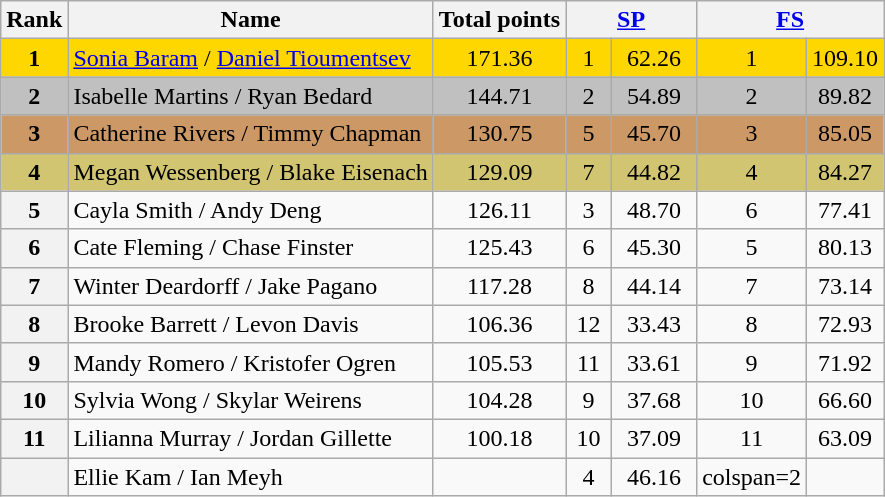<table class="wikitable sortable">
<tr>
<th>Rank</th>
<th>Name</th>
<th>Total points</th>
<th colspan="2" width="80px"><a href='#'>SP</a></th>
<th colspan="2" width="80px"><a href='#'>FS</a></th>
</tr>
<tr bgcolor="gold">
<td align="center"><strong>1</strong></td>
<td><a href='#'>Sonia Baram</a> / <a href='#'>Daniel Tioumentsev</a></td>
<td align="center">171.36</td>
<td align="center">1</td>
<td align="center">62.26</td>
<td align="center">1</td>
<td align="center">109.10</td>
</tr>
<tr bgcolor="silver">
<td align="center"><strong>2</strong></td>
<td>Isabelle Martins / Ryan Bedard</td>
<td align="center">144.71</td>
<td align="center">2</td>
<td align="center">54.89</td>
<td align="center">2</td>
<td align="center">89.82</td>
</tr>
<tr bgcolor="cc9966">
<td align="center"><strong>3</strong></td>
<td>Catherine Rivers / Timmy Chapman</td>
<td align="center">130.75</td>
<td align="center">5</td>
<td align="center">45.70</td>
<td align="center">3</td>
<td align="center">85.05</td>
</tr>
<tr bgcolor="#d1c571">
<td align="center"><strong>4</strong></td>
<td>Megan Wessenberg / Blake Eisenach</td>
<td align="center">129.09</td>
<td align="center">7</td>
<td align="center">44.82</td>
<td align="center">4</td>
<td align="center">84.27</td>
</tr>
<tr>
<th>5</th>
<td>Cayla Smith / Andy Deng</td>
<td align="center">126.11</td>
<td align="center">3</td>
<td align="center">48.70</td>
<td align="center">6</td>
<td align="center">77.41</td>
</tr>
<tr>
<th>6</th>
<td>Cate Fleming / Chase Finster</td>
<td align="center">125.43</td>
<td align="center">6</td>
<td align="center">45.30</td>
<td align="center">5</td>
<td align="center">80.13</td>
</tr>
<tr>
<th>7</th>
<td>Winter Deardorff / Jake Pagano</td>
<td align="center">117.28</td>
<td align="center">8</td>
<td align="center">44.14</td>
<td align="center">7</td>
<td align="center">73.14</td>
</tr>
<tr>
<th>8</th>
<td>Brooke Barrett / Levon Davis</td>
<td align="center">106.36</td>
<td align="center">12</td>
<td align="center">33.43</td>
<td align="center">8</td>
<td align="center">72.93</td>
</tr>
<tr>
<th>9</th>
<td>Mandy Romero / Kristofer Ogren</td>
<td align="center">105.53</td>
<td align="center">11</td>
<td align="center">33.61</td>
<td align="center">9</td>
<td align="center">71.92</td>
</tr>
<tr>
<th>10</th>
<td>Sylvia Wong / Skylar Weirens</td>
<td align="center">104.28</td>
<td align="center">9</td>
<td align="center">37.68</td>
<td align="center">10</td>
<td align="center">66.60</td>
</tr>
<tr>
<th>11</th>
<td>Lilianna Murray / Jordan Gillette</td>
<td align="center">100.18</td>
<td align="center">10</td>
<td align="center">37.09</td>
<td align="center">11</td>
<td align="center">63.09</td>
</tr>
<tr>
<th></th>
<td>Ellie Kam / Ian Meyh</td>
<td></td>
<td align="center">4</td>
<td align="center">46.16</td>
<td>colspan=2 </td>
</tr>
</table>
